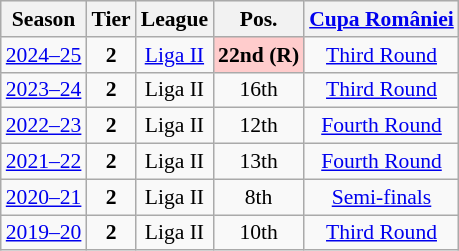<table class="wikitable" style="text-align:center; font-size:90%">
<tr style="background:#efefef;">
<th>Season</th>
<th>Tier</th>
<th>League</th>
<th>Pos.</th>
<th><a href='#'>Cupa României</a></th>
</tr>
<tr>
<td><a href='#'>2024–25</a></td>
<td><strong>2</strong></td>
<td><a href='#'>Liga II</a></td>
<td align=center bgcolor=#FFCCCC><strong>22nd</strong> <strong>(R)</strong></td>
<td><a href='#'>Third Round</a></td>
</tr>
<tr>
<td><a href='#'>2023–24</a></td>
<td><strong>2</strong></td>
<td>Liga II</td>
<td>16th</td>
<td><a href='#'>Third Round</a></td>
</tr>
<tr>
<td><a href='#'>2022–23</a></td>
<td><strong>2</strong></td>
<td>Liga II</td>
<td>12th</td>
<td><a href='#'>Fourth Round</a></td>
</tr>
<tr>
<td><a href='#'>2021–22</a></td>
<td><strong>2</strong></td>
<td>Liga II</td>
<td>13th</td>
<td><a href='#'>Fourth Round</a></td>
</tr>
<tr>
<td><a href='#'>2020–21</a></td>
<td><strong>2</strong></td>
<td>Liga II</td>
<td>8th</td>
<td><a href='#'>Semi-finals</a></td>
</tr>
<tr>
<td><a href='#'>2019–20</a></td>
<td><strong>2</strong></td>
<td>Liga II</td>
<td>10th</td>
<td><a href='#'>Third Round</a></td>
</tr>
</table>
